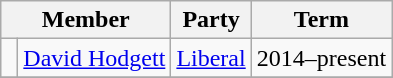<table class="wikitable">
<tr>
<th colspan="2">Member</th>
<th>Party</th>
<th>Term</th>
</tr>
<tr>
<td> </td>
<td><a href='#'>David Hodgett</a></td>
<td><a href='#'>Liberal</a></td>
<td>2014–present</td>
</tr>
<tr>
</tr>
</table>
